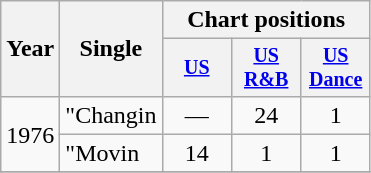<table class="wikitable" style="text-align:center;">
<tr>
<th rowspan="2">Year</th>
<th rowspan="2">Single</th>
<th colspan="3">Chart positions</th>
</tr>
<tr style="font-size:smaller;">
<th width="40"><a href='#'>US</a></th>
<th width="40"><a href='#'>US<br>R&B</a></th>
<th width="40"><a href='#'>US<br>Dance</a></th>
</tr>
<tr>
<td rowspan="2">1976</td>
<td align="left">"Changin</td>
<td>—</td>
<td>24</td>
<td>1</td>
</tr>
<tr>
<td align="left">"Movin</td>
<td>14</td>
<td>1</td>
<td>1</td>
</tr>
<tr>
</tr>
</table>
